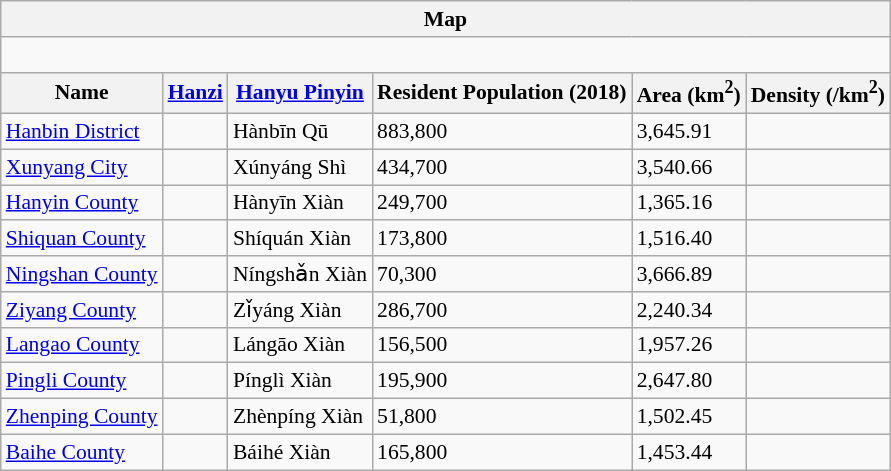<table class="wikitable"  style="font-size:90%;" align=center>
<tr>
<th colspan="6" align="center">Map</th>
</tr>
<tr>
<td colspan="6" align="center"><div><br> 











</div></td>
</tr>
<tr>
<th>Name</th>
<th><a href='#'>Hanzi</a></th>
<th><a href='#'>Hanyu Pinyin</a></th>
<th>Resident Population (2018)</th>
<th>Area (km<sup>2</sup>)</th>
<th>Density (/km<sup>2</sup>)</th>
</tr>
<tr>
<td><a href='#'>Hanbin District</a></td>
<td></td>
<td>Hànbīn Qū</td>
<td>883,800</td>
<td>3,645.91</td>
<td></td>
</tr>
<tr>
<td><a href='#'>Xunyang City</a></td>
<td></td>
<td>Xúnyáng Shì</td>
<td>434,700</td>
<td>3,540.66</td>
<td></td>
</tr>
<tr>
<td><a href='#'>Hanyin County</a></td>
<td></td>
<td>Hànyīn Xiàn</td>
<td>249,700</td>
<td>1,365.16</td>
<td></td>
</tr>
<tr>
<td><a href='#'>Shiquan County</a></td>
<td></td>
<td>Shíquán Xiàn</td>
<td>173,800</td>
<td>1,516.40</td>
<td></td>
</tr>
<tr>
<td><a href='#'>Ningshan County</a></td>
<td></td>
<td>Níngshǎn Xiàn</td>
<td>70,300</td>
<td>3,666.89</td>
<td></td>
</tr>
<tr>
<td><a href='#'>Ziyang County</a></td>
<td></td>
<td>Zǐyáng Xiàn</td>
<td>286,700</td>
<td>2,240.34</td>
<td></td>
</tr>
<tr>
<td><a href='#'>Langao County</a></td>
<td></td>
<td>Lángāo Xiàn</td>
<td>156,500</td>
<td>1,957.26</td>
<td></td>
</tr>
<tr>
<td><a href='#'>Pingli County</a></td>
<td></td>
<td>Pínglì Xiàn</td>
<td>195,900</td>
<td>2,647.80</td>
<td></td>
</tr>
<tr>
<td><a href='#'>Zhenping County</a></td>
<td></td>
<td>Zhènpíng Xiàn</td>
<td>51,800</td>
<td>1,502.45</td>
<td></td>
</tr>
<tr>
<td><a href='#'>Baihe County</a></td>
<td></td>
<td>Báihé Xiàn</td>
<td>165,800</td>
<td>1,453.44</td>
<td></td>
</tr>
</table>
